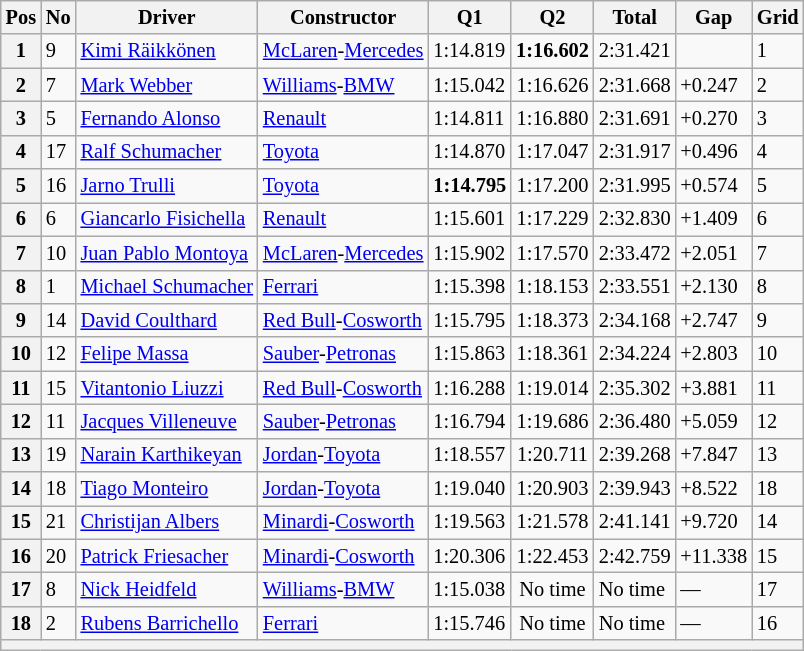<table class="wikitable sortable" style="font-size: 85%;">
<tr>
<th>Pos</th>
<th>No</th>
<th>Driver</th>
<th>Constructor</th>
<th>Q1</th>
<th>Q2</th>
<th>Total</th>
<th>Gap</th>
<th>Grid</th>
</tr>
<tr>
<th>1</th>
<td>9</td>
<td> <a href='#'>Kimi Räikkönen</a></td>
<td><a href='#'>McLaren</a>-<a href='#'>Mercedes</a></td>
<td>1:14.819</td>
<td align="center"><strong>1:16.602</strong></td>
<td>2:31.421</td>
<td></td>
<td>1</td>
</tr>
<tr>
<th>2</th>
<td>7</td>
<td> <a href='#'>Mark Webber</a></td>
<td><a href='#'>Williams</a>-<a href='#'>BMW</a></td>
<td>1:15.042</td>
<td align="center">1:16.626</td>
<td>2:31.668</td>
<td>+0.247</td>
<td>2</td>
</tr>
<tr>
<th>3</th>
<td>5</td>
<td> <a href='#'>Fernando Alonso</a></td>
<td><a href='#'>Renault</a></td>
<td>1:14.811</td>
<td align="center">1:16.880</td>
<td>2:31.691</td>
<td>+0.270</td>
<td>3</td>
</tr>
<tr>
<th>4</th>
<td>17</td>
<td> <a href='#'>Ralf Schumacher</a></td>
<td><a href='#'>Toyota</a></td>
<td>1:14.870</td>
<td align="center">1:17.047</td>
<td>2:31.917</td>
<td>+0.496</td>
<td>4</td>
</tr>
<tr>
<th>5</th>
<td>16</td>
<td> <a href='#'>Jarno Trulli</a></td>
<td><a href='#'>Toyota</a></td>
<td><strong>1:14.795</strong></td>
<td align="center">1:17.200</td>
<td>2:31.995</td>
<td>+0.574</td>
<td>5</td>
</tr>
<tr>
<th>6</th>
<td>6</td>
<td> <a href='#'>Giancarlo Fisichella</a></td>
<td><a href='#'>Renault</a></td>
<td>1:15.601</td>
<td align="center">1:17.229</td>
<td>2:32.830</td>
<td>+1.409</td>
<td>6</td>
</tr>
<tr>
<th>7</th>
<td>10</td>
<td> <a href='#'>Juan Pablo Montoya</a></td>
<td><a href='#'>McLaren</a>-<a href='#'>Mercedes</a></td>
<td>1:15.902</td>
<td align="center">1:17.570</td>
<td>2:33.472</td>
<td>+2.051</td>
<td>7</td>
</tr>
<tr>
<th>8</th>
<td>1</td>
<td> <a href='#'>Michael Schumacher</a></td>
<td><a href='#'>Ferrari</a></td>
<td>1:15.398</td>
<td align="center">1:18.153</td>
<td>2:33.551</td>
<td>+2.130</td>
<td>8</td>
</tr>
<tr>
<th>9</th>
<td>14</td>
<td> <a href='#'>David Coulthard</a></td>
<td><a href='#'>Red Bull</a>-<a href='#'>Cosworth</a></td>
<td>1:15.795</td>
<td align="center">1:18.373</td>
<td>2:34.168</td>
<td>+2.747</td>
<td>9</td>
</tr>
<tr>
<th>10</th>
<td>12</td>
<td> <a href='#'>Felipe Massa</a></td>
<td><a href='#'>Sauber</a>-<a href='#'>Petronas</a></td>
<td>1:15.863</td>
<td align="center">1:18.361</td>
<td>2:34.224</td>
<td>+2.803</td>
<td>10</td>
</tr>
<tr>
<th>11</th>
<td>15</td>
<td> <a href='#'>Vitantonio Liuzzi</a></td>
<td><a href='#'>Red Bull</a>-<a href='#'>Cosworth</a></td>
<td>1:16.288</td>
<td align="center">1:19.014</td>
<td>2:35.302</td>
<td>+3.881</td>
<td>11</td>
</tr>
<tr>
<th>12</th>
<td>11</td>
<td> <a href='#'>Jacques Villeneuve</a></td>
<td><a href='#'>Sauber</a>-<a href='#'>Petronas</a></td>
<td>1:16.794</td>
<td align="center">1:19.686</td>
<td>2:36.480</td>
<td>+5.059</td>
<td>12</td>
</tr>
<tr>
<th>13</th>
<td>19</td>
<td> <a href='#'>Narain Karthikeyan</a></td>
<td><a href='#'>Jordan</a>-<a href='#'>Toyota</a></td>
<td>1:18.557</td>
<td align="center">1:20.711</td>
<td>2:39.268</td>
<td>+7.847</td>
<td>13</td>
</tr>
<tr>
<th>14</th>
<td>18</td>
<td> <a href='#'>Tiago Monteiro</a></td>
<td><a href='#'>Jordan</a>-<a href='#'>Toyota</a></td>
<td>1:19.040</td>
<td align="center">1:20.903</td>
<td>2:39.943</td>
<td>+8.522</td>
<td>18</td>
</tr>
<tr>
<th>15</th>
<td>21</td>
<td> <a href='#'>Christijan Albers</a></td>
<td><a href='#'>Minardi</a>-<a href='#'>Cosworth</a></td>
<td>1:19.563</td>
<td align="center">1:21.578</td>
<td>2:41.141</td>
<td>+9.720</td>
<td>14</td>
</tr>
<tr>
<th>16</th>
<td>20</td>
<td> <a href='#'>Patrick Friesacher</a></td>
<td><a href='#'>Minardi</a>-<a href='#'>Cosworth</a></td>
<td>1:20.306</td>
<td align="center">1:22.453</td>
<td>2:42.759</td>
<td>+11.338</td>
<td>15</td>
</tr>
<tr>
<th>17</th>
<td>8</td>
<td> <a href='#'>Nick Heidfeld</a></td>
<td><a href='#'>Williams</a>-<a href='#'>BMW</a></td>
<td>1:15.038</td>
<td align="center">No time</td>
<td>No time</td>
<td>—</td>
<td>17</td>
</tr>
<tr>
<th>18</th>
<td>2</td>
<td> <a href='#'>Rubens Barrichello</a></td>
<td><a href='#'>Ferrari</a></td>
<td>1:15.746</td>
<td align="center">No time</td>
<td>No time</td>
<td>—</td>
<td>16</td>
</tr>
<tr>
<th colspan="9"></th>
</tr>
</table>
